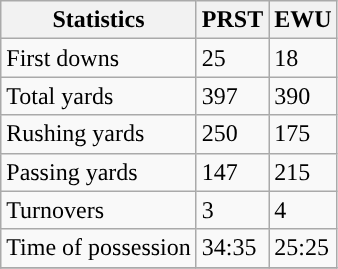<table class="wikitable" style="float: left;">
<tr>
<th>Statistics</th>
<th>PRST</th>
<th>EWU</th>
</tr>
<tr>
<td>First downs</td>
<td>25</td>
<td>18</td>
</tr>
<tr>
<td>Total yards</td>
<td>397</td>
<td>390</td>
</tr>
<tr>
<td>Rushing yards</td>
<td>250</td>
<td>175</td>
</tr>
<tr>
<td>Passing yards</td>
<td>147</td>
<td>215</td>
</tr>
<tr>
<td>Turnovers</td>
<td>3</td>
<td>4</td>
</tr>
<tr>
<td>Time of possession</td>
<td>34:35</td>
<td>25:25</td>
</tr>
<tr>
</tr>
</table>
